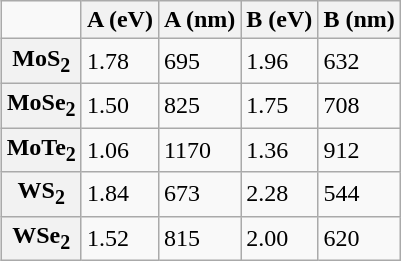<table class=wikitable alternance align=right>
<tr>
<td></td>
<th scope="col">A (eV)</th>
<th scope="col">A (nm)</th>
<th scope="col">B (eV)</th>
<th scope="col">B (nm)</th>
</tr>
<tr>
<th scope="row">MoS<sub>2</sub></th>
<td>1.78</td>
<td>695</td>
<td>1.96</td>
<td>632</td>
</tr>
<tr>
<th scope="row">MoSe<sub>2</sub></th>
<td>1.50</td>
<td>825</td>
<td>1.75</td>
<td>708</td>
</tr>
<tr>
<th scope="row">MoTe<sub>2</sub></th>
<td>1.06</td>
<td>1170</td>
<td>1.36</td>
<td>912</td>
</tr>
<tr>
<th scope="row">WS<sub>2</sub></th>
<td>1.84</td>
<td>673</td>
<td>2.28</td>
<td>544</td>
</tr>
<tr>
<th scope="row">WSe<sub>2</sub></th>
<td>1.52</td>
<td>815</td>
<td>2.00</td>
<td>620</td>
</tr>
</table>
